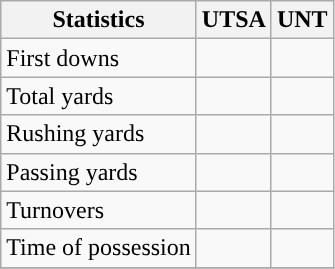<table class="wikitable" style="float: left;">
<tr>
<th>Statistics</th>
<th>UTSA</th>
<th>UNT</th>
</tr>
<tr>
<td>First downs</td>
<td></td>
<td></td>
</tr>
<tr>
<td>Total yards</td>
<td></td>
<td></td>
</tr>
<tr>
<td>Rushing yards</td>
<td></td>
<td></td>
</tr>
<tr>
<td>Passing yards</td>
<td></td>
<td></td>
</tr>
<tr>
<td>Turnovers</td>
<td></td>
<td></td>
</tr>
<tr>
<td>Time of possession</td>
<td></td>
<td></td>
</tr>
<tr>
</tr>
</table>
